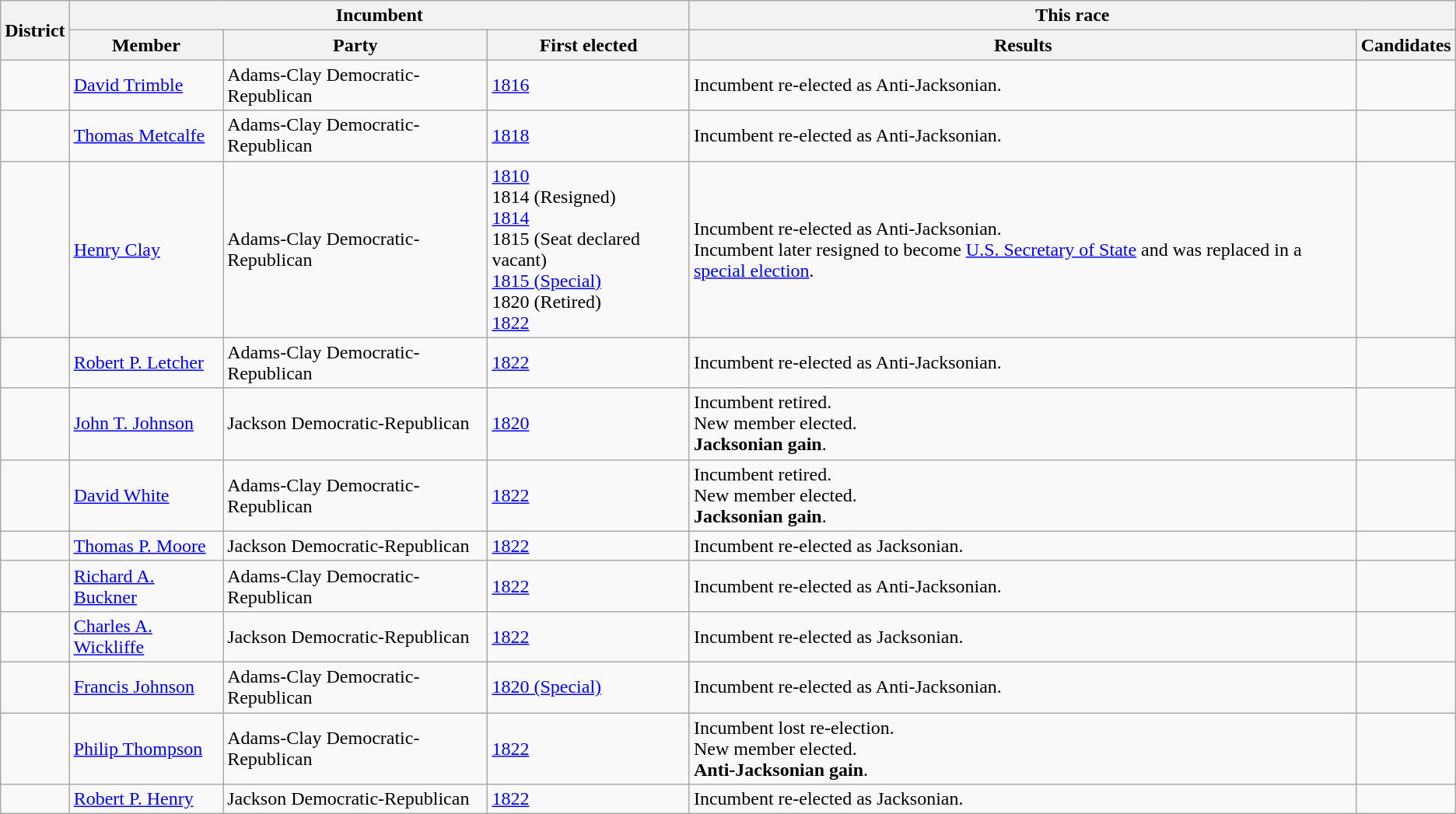<table class=wikitable>
<tr>
<th rowspan=2>District</th>
<th colspan=3>Incumbent</th>
<th colspan=2>This race</th>
</tr>
<tr>
<th>Member</th>
<th>Party</th>
<th>First elected</th>
<th>Results</th>
<th>Candidates</th>
</tr>
<tr>
<td></td>
<td><a href='#'>David Trimble</a></td>
<td>Adams-Clay Democratic-Republican</td>
<td><a href='#'>1816</a></td>
<td>Incumbent re-elected as Anti-Jacksonian.</td>
<td nowrap></td>
</tr>
<tr>
<td></td>
<td><a href='#'>Thomas Metcalfe</a></td>
<td>Adams-Clay Democratic-Republican</td>
<td><a href='#'>1818</a></td>
<td>Incumbent re-elected as Anti-Jacksonian.</td>
<td nowrap></td>
</tr>
<tr>
<td></td>
<td><a href='#'>Henry Clay</a></td>
<td>Adams-Clay Democratic-Republican</td>
<td><a href='#'>1810</a><br>1814 (Resigned)<br><a href='#'>1814</a><br>1815 (Seat declared vacant)<br><a href='#'>1815 (Special)</a><br>1820 (Retired)<br><a href='#'>1822</a></td>
<td>Incumbent re-elected as Anti-Jacksonian.<br>Incumbent later resigned to become <a href='#'>U.S. Secretary of State</a> and was replaced in a <a href='#'>special election</a>.</td>
<td nowrap></td>
</tr>
<tr>
<td></td>
<td><a href='#'>Robert P. Letcher</a></td>
<td>Adams-Clay Democratic-Republican</td>
<td><a href='#'>1822</a></td>
<td>Incumbent re-elected as Anti-Jacksonian.</td>
<td nowrap></td>
</tr>
<tr>
<td></td>
<td><a href='#'>John T. Johnson</a></td>
<td>Jackson Democratic-Republican</td>
<td><a href='#'>1820</a></td>
<td>Incumbent retired.<br>New member elected.<br><strong>Jacksonian gain</strong>.</td>
<td nowrap></td>
</tr>
<tr>
<td></td>
<td><a href='#'>David White</a></td>
<td>Adams-Clay Democratic-Republican</td>
<td><a href='#'>1822</a></td>
<td>Incumbent retired.<br>New member elected.<br><strong>Jacksonian gain</strong>.</td>
<td nowrap></td>
</tr>
<tr>
<td></td>
<td><a href='#'>Thomas P. Moore</a></td>
<td>Jackson Democratic-Republican</td>
<td><a href='#'>1822</a></td>
<td>Incumbent re-elected as Jacksonian.</td>
<td nowrap></td>
</tr>
<tr>
<td></td>
<td><a href='#'>Richard A. Buckner</a></td>
<td>Adams-Clay Democratic-Republican</td>
<td><a href='#'>1822</a></td>
<td>Incumbent re-elected as Anti-Jacksonian.</td>
<td nowrap></td>
</tr>
<tr>
<td></td>
<td><a href='#'>Charles A. Wickliffe</a></td>
<td>Jackson Democratic-Republican</td>
<td><a href='#'>1822</a></td>
<td>Incumbent re-elected as Jacksonian.</td>
<td nowrap></td>
</tr>
<tr>
<td></td>
<td><a href='#'>Francis Johnson</a></td>
<td>Adams-Clay Democratic-Republican</td>
<td><a href='#'>1820 (Special)</a></td>
<td>Incumbent re-elected as Anti-Jacksonian.</td>
<td nowrap></td>
</tr>
<tr>
<td></td>
<td><a href='#'>Philip Thompson</a></td>
<td>Adams-Clay Democratic-Republican</td>
<td><a href='#'>1822</a></td>
<td>Incumbent lost re-election.<br>New member elected.<br><strong>Anti-Jacksonian gain</strong>.</td>
<td nowrap></td>
</tr>
<tr>
<td></td>
<td><a href='#'>Robert P. Henry</a></td>
<td>Jackson Democratic-Republican</td>
<td><a href='#'>1822</a></td>
<td>Incumbent re-elected as Jacksonian.</td>
<td nowrap></td>
</tr>
</table>
